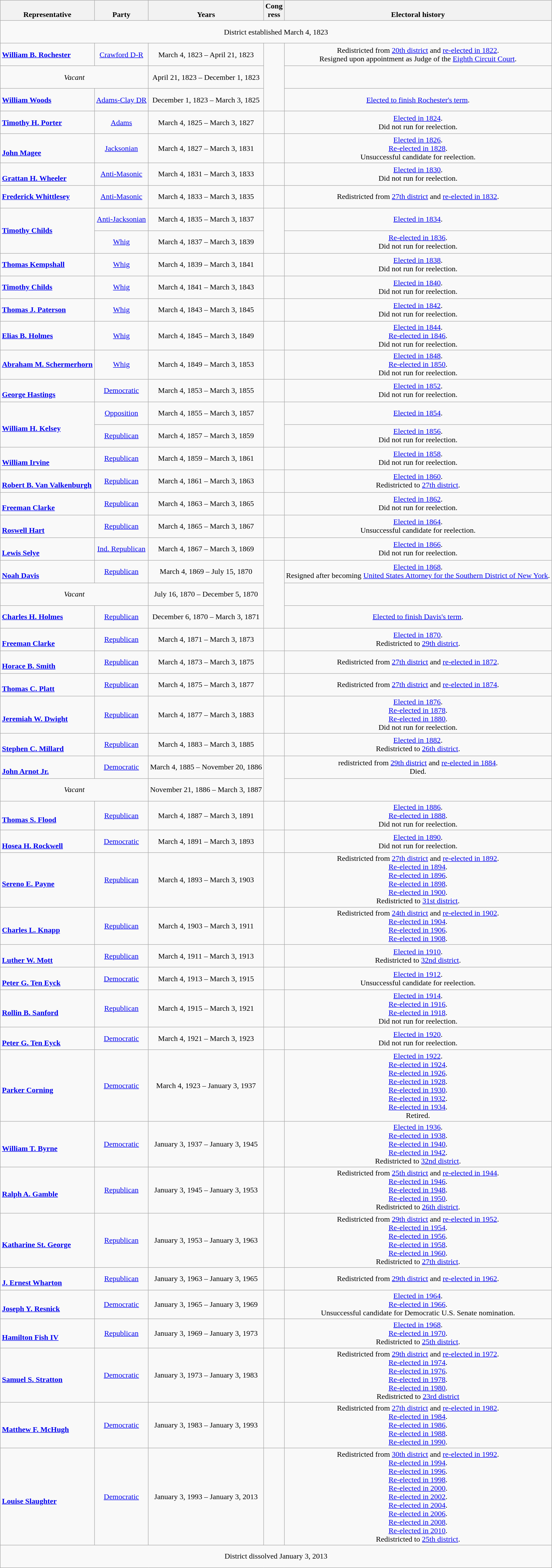<table class=wikitable style="text-align: center">
<tr valign=bottom>
<th>Representative</th>
<th>Party</th>
<th>Years</th>
<th>Cong<br>ress</th>
<th>Electoral history</th>
</tr>
<tr style="height:3em">
<td colspan="5">District established March 4, 1823</td>
</tr>
<tr style="height:3em">
<td align=left nowrap><strong><a href='#'>William B. Rochester</a></strong><br></td>
<td><a href='#'>Crawford D-R</a></td>
<td>March 4, 1823 – April 21, 1823</td>
<td rowspan=3></td>
<td>Redistricted from <a href='#'>20th district</a> and <a href='#'>re-elected in 1822</a>.<br>Resigned upon appointment as Judge of the <a href='#'>Eighth Circuit Court</a>.</td>
</tr>
<tr style="height:3em">
<td colspan=2><em>Vacant</em></td>
<td>April 21, 1823 – December 1, 1823</td>
<td></td>
</tr>
<tr style="height:3em">
<td align=left nowrap><a href='#'><strong>William Woods</strong></a><br></td>
<td><a href='#'>Adams-Clay DR</a></td>
<td>December 1, 1823 – March 3, 1825</td>
<td><a href='#'>Elected to finish Rochester's term</a>.</td>
</tr>
<tr style="height:3em">
<td align=left nowrap><strong><a href='#'>Timothy H. Porter</a></strong><br></td>
<td><a href='#'>Adams</a></td>
<td>March 4, 1825 – March 3, 1827</td>
<td></td>
<td><a href='#'>Elected in 1824</a>.<br>Did not run for reelection.</td>
</tr>
<tr style="height:3em">
<td align=left nowrap> <br><a href='#'><strong>John Magee</strong></a><br></td>
<td><a href='#'>Jacksonian</a></td>
<td>March 4, 1827 – March 3, 1831</td>
<td></td>
<td><a href='#'>Elected in 1826</a>.<br><a href='#'>Re-elected in 1828</a>.<br>Unsuccessful candidate for reelection.</td>
</tr>
<tr style="height:3em">
<td align=left nowrap><br><strong><a href='#'>Grattan H. Wheeler</a></strong><br></td>
<td><a href='#'>Anti-Masonic</a></td>
<td>March 4, 1831 – March 3, 1833</td>
<td></td>
<td><a href='#'>Elected in 1830</a>.<br>Did not run for reelection.</td>
</tr>
<tr style="height:3em">
<td align=left nowrap><strong><a href='#'>Frederick Whittlesey</a></strong><br></td>
<td><a href='#'>Anti-Masonic</a></td>
<td>March 4, 1833 – March 3, 1835</td>
<td></td>
<td>Redistricted from <a href='#'>27th district</a> and <a href='#'>re-elected in 1832</a>.</td>
</tr>
<tr style="height:3em">
<td align=left nowrap rowspan=2><strong><a href='#'>Timothy Childs</a></strong><br></td>
<td><a href='#'>Anti-Jacksonian</a></td>
<td>March 4, 1835 – March 3, 1837</td>
<td rowspan=2></td>
<td><a href='#'>Elected in 1834</a>.<br></td>
</tr>
<tr style="height:3em">
<td><a href='#'>Whig</a></td>
<td>March 4, 1837 – March 3, 1839</td>
<td><a href='#'>Re-elected in 1836</a>.<br>Did not run for reelection.</td>
</tr>
<tr style="height:3em">
<td align=left nowrap><strong><a href='#'>Thomas Kempshall</a></strong><br></td>
<td><a href='#'>Whig</a></td>
<td>March 4, 1839 – March 3, 1841</td>
<td></td>
<td><a href='#'>Elected in 1838</a>.<br>Did not run for reelection.</td>
</tr>
<tr style="height:3em">
<td align=left nowrap><strong><a href='#'>Timothy Childs</a></strong><br></td>
<td><a href='#'>Whig</a></td>
<td>March 4, 1841 – March 3, 1843</td>
<td></td>
<td><a href='#'>Elected in 1840</a>.<br>Did not run for reelection.</td>
</tr>
<tr style="height:3em">
<td align=left nowrap><strong><a href='#'>Thomas J. Paterson</a></strong><br></td>
<td><a href='#'>Whig</a></td>
<td>March 4, 1843 – March 3, 1845</td>
<td></td>
<td><a href='#'>Elected in 1842</a>.<br>Did not run for reelection.</td>
</tr>
<tr style="height:3em">
<td align=left nowrap><strong><a href='#'>Elias B. Holmes</a></strong><br></td>
<td><a href='#'>Whig</a></td>
<td>March 4, 1845 – March 3, 1849</td>
<td></td>
<td><a href='#'>Elected in 1844</a>.<br><a href='#'>Re-elected in 1846</a>.<br>Did not run for reelection.</td>
</tr>
<tr style="height:3em">
<td align=left nowrap><strong><a href='#'>Abraham M. Schermerhorn</a></strong><br></td>
<td><a href='#'>Whig</a></td>
<td>March 4, 1849 – March 3, 1853</td>
<td></td>
<td><a href='#'>Elected in 1848</a>.<br><a href='#'>Re-elected in 1850</a>.<br>Did not run for reelection.</td>
</tr>
<tr style="height:3em">
<td align=left nowrap><br><a href='#'><strong>George Hastings</strong></a><br></td>
<td><a href='#'>Democratic</a></td>
<td>March 4, 1853 – March 3, 1855</td>
<td></td>
<td><a href='#'>Elected in 1852</a>.<br>Did not run for reelection.</td>
</tr>
<tr style="height:3em">
<td align=left nowrap rowspan=2><br><strong><a href='#'>William H. Kelsey</a></strong><br></td>
<td><a href='#'>Opposition</a></td>
<td>March 4, 1855 – March 3, 1857</td>
<td rowspan=2></td>
<td><a href='#'>Elected in 1854</a>.</td>
</tr>
<tr style="height:3em">
<td><a href='#'>Republican</a></td>
<td>March 4, 1857 – March 3, 1859</td>
<td><a href='#'>Elected in 1856</a>.<br>Did not run for reelection.</td>
</tr>
<tr style="height:3em">
<td align=left nowrap><br><a href='#'><strong>William Irvine</strong></a><br></td>
<td><a href='#'>Republican</a></td>
<td>March 4, 1859 – March 3, 1861</td>
<td></td>
<td><a href='#'>Elected in 1858</a>.<br>Did not run for reelection.</td>
</tr>
<tr style="height:3em">
<td align=left nowrap><br><strong><a href='#'>Robert B. Van Valkenburgh</a></strong><br></td>
<td><a href='#'>Republican</a></td>
<td>March 4, 1861 – March 3, 1863</td>
<td></td>
<td><a href='#'>Elected in 1860</a>.<br>Redistricted to <a href='#'>27th district</a>.</td>
</tr>
<tr style="height:3em">
<td align=left nowrap><br><strong><a href='#'>Freeman Clarke</a></strong><br></td>
<td><a href='#'>Republican</a></td>
<td>March 4, 1863 – March 3, 1865</td>
<td></td>
<td><a href='#'>Elected in 1862</a>.<br>Did not run for reelection.</td>
</tr>
<tr style="height:3em">
<td align=left nowrap><br><strong><a href='#'>Roswell Hart</a></strong><br></td>
<td><a href='#'>Republican</a></td>
<td>March 4, 1865 – March 3, 1867</td>
<td></td>
<td><a href='#'>Elected in 1864</a>.<br>Unsuccessful candidate for reelection.</td>
</tr>
<tr style="height:3em">
<td align=left nowrap><br><strong><a href='#'>Lewis Selye</a></strong><br></td>
<td><a href='#'>Ind. Republican</a></td>
<td>March 4, 1867 – March 3, 1869</td>
<td></td>
<td><a href='#'>Elected in 1866</a>.<br>Did not run for reelection.</td>
</tr>
<tr style="height:3em">
<td align=left nowrap><br><a href='#'><strong>Noah Davis</strong></a><br></td>
<td><a href='#'>Republican</a></td>
<td>March 4, 1869 – July 15, 1870</td>
<td rowspan=3></td>
<td><a href='#'>Elected in 1868</a>.<br>Resigned after becoming <a href='#'>United States Attorney for the Southern District of New York</a>.</td>
</tr>
<tr style="height:3em">
<td colspan=2><em>Vacant</em></td>
<td>July 16, 1870 – December 5, 1870</td>
<td></td>
</tr>
<tr style="height:3em">
<td align=left nowrap><strong><a href='#'>Charles H. Holmes</a></strong><br></td>
<td><a href='#'>Republican</a></td>
<td>December 6, 1870 – March 3, 1871</td>
<td><a href='#'>Elected to finish Davis's term</a>.<br></td>
</tr>
<tr style="height:3em">
<td align=left nowrap><br><strong><a href='#'>Freeman Clarke</a></strong><br></td>
<td><a href='#'>Republican</a></td>
<td>March 4, 1871 – March 3, 1873</td>
<td></td>
<td><a href='#'>Elected in 1870</a>.<br>Redistricted to <a href='#'>29th district</a>.</td>
</tr>
<tr style="height:3em">
<td align=left nowrap><br><strong><a href='#'>Horace B. Smith</a></strong><br></td>
<td><a href='#'>Republican</a></td>
<td>March 4, 1873 – March 3, 1875</td>
<td></td>
<td>Redistricted from <a href='#'>27th district</a> and <a href='#'>re-elected in 1872</a>.<br></td>
</tr>
<tr style="height:3em">
<td align=left nowrap><br><strong><a href='#'>Thomas C. Platt</a></strong><br></td>
<td><a href='#'>Republican</a></td>
<td>March 4, 1875 – March 3, 1877</td>
<td></td>
<td>Redistricted from <a href='#'>27th district</a> and <a href='#'>re-elected in 1874</a>.<br></td>
</tr>
<tr style="height:3em">
<td align=left nowrap><br><strong><a href='#'>Jeremiah W. Dwight</a></strong><br></td>
<td><a href='#'>Republican</a></td>
<td>March 4, 1877 – March 3, 1883</td>
<td></td>
<td><a href='#'>Elected in 1876</a>.<br><a href='#'>Re-elected in 1878</a>.<br><a href='#'>Re-elected in 1880</a>.<br>Did not run for reelection.</td>
</tr>
<tr style="height:3em">
<td align=left nowrap><br><strong><a href='#'>Stephen C. Millard</a></strong><br></td>
<td><a href='#'>Republican</a></td>
<td>March 4, 1883 – March 3, 1885</td>
<td></td>
<td><a href='#'>Elected in 1882</a>.<br>Redistricted to <a href='#'>26th district</a>.</td>
</tr>
<tr style="height:3em">
<td align=left nowrap><br><strong><a href='#'>John Arnot Jr.</a></strong><br></td>
<td><a href='#'>Democratic</a></td>
<td>March 4, 1885 – November 20, 1886</td>
<td rowspan=2></td>
<td>redistricted from <a href='#'>29th district</a> and <a href='#'>re-elected in 1884</a>.<br>Died.</td>
</tr>
<tr style="height:3em">
<td colspan=2><em>Vacant</em></td>
<td>November 21, 1886 – March 3, 1887</td>
<td></td>
</tr>
<tr style="height:3em">
<td align=left nowrap><br><a href='#'><strong>Thomas S. Flood</strong></a><br></td>
<td><a href='#'>Republican</a></td>
<td>March 4, 1887 – March 3, 1891</td>
<td></td>
<td><a href='#'>Elected in 1886</a>.<br><a href='#'>Re-elected in 1888</a>.<br>Did not run for reelection.</td>
</tr>
<tr style="height:3em">
<td align=left nowrap><br><strong><a href='#'>Hosea H. Rockwell</a></strong><br></td>
<td><a href='#'>Democratic</a></td>
<td>March 4, 1891 – March 3, 1893</td>
<td></td>
<td><a href='#'>Elected in 1890</a>.<br>Did not run for reelection.</td>
</tr>
<tr style="height:3em">
<td align=left nowrap><br><strong><a href='#'>Sereno E. Payne</a></strong><br></td>
<td><a href='#'>Republican</a></td>
<td>March 4, 1893 – March 3, 1903</td>
<td></td>
<td>Redistricted from <a href='#'>27th district</a> and <a href='#'>re-elected in 1892</a>.<br><a href='#'>Re-elected in 1894</a>.<br><a href='#'>Re-elected in 1896</a>.<br><a href='#'>Re-elected in 1898</a>.<br><a href='#'>Re-elected in 1900</a>.<br>Redistricted to <a href='#'>31st district</a>.</td>
</tr>
<tr style="height:3em">
<td align=left nowrap><br><strong><a href='#'>Charles L. Knapp</a></strong><br></td>
<td><a href='#'>Republican</a></td>
<td>March 4, 1903 – March 3, 1911</td>
<td></td>
<td>Redistricted from <a href='#'>24th district</a> and <a href='#'>re-elected in 1902</a>.<br><a href='#'>Re-elected in 1904</a>.<br><a href='#'>Re-elected in 1906</a>.<br><a href='#'>Re-elected in 1908</a>.</td>
</tr>
<tr style="height:3em">
<td align=left nowrap><br><strong><a href='#'>Luther W. Mott</a></strong><br></td>
<td><a href='#'>Republican</a></td>
<td>March 4, 1911 – March 3, 1913</td>
<td></td>
<td><a href='#'>Elected in 1910</a>.<br>Redistricted to <a href='#'>32nd district</a>.</td>
</tr>
<tr style="height:3em">
<td align=left nowrap><br><strong><a href='#'>Peter G. Ten Eyck</a></strong><br></td>
<td><a href='#'>Democratic</a></td>
<td>March 4, 1913 – March 3, 1915</td>
<td></td>
<td><a href='#'>Elected in 1912</a>.<br>Unsuccessful candidate for reelection.</td>
</tr>
<tr style="height:3em">
<td align=left nowrap><br><strong><a href='#'>Rollin B. Sanford</a></strong><br></td>
<td><a href='#'>Republican</a></td>
<td>March 4, 1915 – March 3, 1921</td>
<td></td>
<td><a href='#'>Elected in 1914</a>.<br><a href='#'>Re-elected in 1916</a>.<br><a href='#'>Re-elected in 1918</a>.<br>Did not run for reelection.</td>
</tr>
<tr style="height:3em">
<td align=left nowrap><br><strong><a href='#'>Peter G. Ten Eyck</a></strong><br></td>
<td><a href='#'>Democratic</a></td>
<td>March 4, 1921 – March 3, 1923</td>
<td></td>
<td><a href='#'>Elected in 1920</a>.<br>Did not run for reelection.</td>
</tr>
<tr style="height:3em">
<td align=left nowrap><br><strong><a href='#'>Parker Corning</a></strong><br></td>
<td><a href='#'>Democratic</a></td>
<td>March 4, 1923 – January 3, 1937</td>
<td></td>
<td><a href='#'>Elected in 1922</a>.<br><a href='#'>Re-elected in 1924</a>.<br><a href='#'>Re-elected in 1926</a>.<br><a href='#'>Re-elected in 1928</a>.<br><a href='#'>Re-elected in 1930</a>.<br><a href='#'>Re-elected in 1932</a>.<br><a href='#'>Re-elected in 1934</a>.<br>Retired.</td>
</tr>
<tr style="height:3em">
<td align=left nowrap><br><strong><a href='#'>William T. Byrne</a></strong><br></td>
<td><a href='#'>Democratic</a></td>
<td>January 3, 1937 – January 3, 1945</td>
<td></td>
<td><a href='#'>Elected in 1936</a>.<br><a href='#'>Re-elected in 1938</a>.<br><a href='#'>Re-elected in 1940</a>.<br><a href='#'>Re-elected in 1942</a>.<br>Redistricted to <a href='#'>32nd district</a>.</td>
</tr>
<tr style="height:3em">
<td align=left nowrap><br><strong><a href='#'>Ralph A. Gamble</a></strong><br></td>
<td><a href='#'>Republican</a></td>
<td>January 3, 1945 – January 3, 1953</td>
<td></td>
<td>Redistricted from <a href='#'>25th district</a> and <a href='#'>re-elected in 1944</a>.<br><a href='#'>Re-elected in 1946</a>.<br><a href='#'>Re-elected in 1948</a>.<br><a href='#'>Re-elected in 1950</a>.<br>Redistricted to <a href='#'>26th district</a>.</td>
</tr>
<tr style="height:3em">
<td align=left nowrap><br><strong><a href='#'>Katharine St. George</a></strong><br></td>
<td><a href='#'>Republican</a></td>
<td>January 3, 1953 – January 3, 1963</td>
<td></td>
<td>Redistricted from <a href='#'>29th district</a> and <a href='#'>re-elected in 1952</a>.<br><a href='#'>Re-elected in 1954</a>.<br><a href='#'>Re-elected in 1956</a>.<br><a href='#'>Re-elected in 1958</a>.<br><a href='#'>Re-elected in 1960</a>.<br>Redistricted to <a href='#'>27th district</a>.</td>
</tr>
<tr style="height:3em">
<td align=left nowrap><br><strong><a href='#'>J. Ernest Wharton</a></strong><br></td>
<td><a href='#'>Republican</a></td>
<td>January 3, 1963 – January 3, 1965</td>
<td></td>
<td>Redistricted from <a href='#'>29th district</a> and <a href='#'>re-elected in 1962</a>.</td>
</tr>
<tr style="height:3em">
<td align=left nowrap><br><strong><a href='#'>Joseph Y. Resnick</a></strong><br></td>
<td><a href='#'>Democratic</a></td>
<td>January 3, 1965 – January 3, 1969</td>
<td></td>
<td><a href='#'>Elected in 1964</a>.<br><a href='#'>Re-elected in 1966</a>.<br>Unsuccessful candidate for Democratic U.S. Senate nomination.</td>
</tr>
<tr style="height:3em">
<td align=left nowrap><br><strong><a href='#'>Hamilton Fish IV</a></strong><br></td>
<td><a href='#'>Republican</a></td>
<td>January 3, 1969 – January 3, 1973</td>
<td></td>
<td><a href='#'>Elected in 1968</a>.<br><a href='#'>Re-elected in 1970</a>.<br>Redistricted to <a href='#'>25th district</a>.</td>
</tr>
<tr style="height:3em">
<td align=left nowrap><br><strong><a href='#'>Samuel S. Stratton</a></strong><br></td>
<td><a href='#'>Democratic</a></td>
<td>January 3, 1973 – January 3, 1983</td>
<td></td>
<td>Redistricted from <a href='#'>29th district</a> and <a href='#'>re-elected in 1972</a>.<br><a href='#'>Re-elected in 1974</a>.<br><a href='#'>Re-elected in 1976</a>.<br><a href='#'>Re-elected in 1978</a>.<br><a href='#'>Re-elected in 1980</a>.<br>Redistricted to <a href='#'>23rd district</a></td>
</tr>
<tr style="height:3em">
<td align=left nowrap><br><strong><a href='#'>Matthew F. McHugh</a></strong><br></td>
<td><a href='#'>Democratic</a></td>
<td>January 3, 1983 – January 3, 1993</td>
<td></td>
<td>Redistricted from <a href='#'>27th district</a> and <a href='#'>re-elected in 1982</a>.<br><a href='#'>Re-elected in 1984</a>.<br><a href='#'>Re-elected in 1986</a>.<br><a href='#'>Re-elected in 1988</a>.<br><a href='#'>Re-elected in 1990</a>.</td>
</tr>
<tr style="height:3em">
<td align=left nowrap><br><strong><a href='#'>Louise Slaughter</a></strong><br></td>
<td><a href='#'>Democratic</a></td>
<td>January 3, 1993 – January 3, 2013</td>
<td></td>
<td>Redistricted from <a href='#'>30th district</a> and <a href='#'>re-elected in 1992</a>.<br><a href='#'>Re-elected in 1994</a>.<br><a href='#'>Re-elected in 1996</a>.<br><a href='#'>Re-elected in 1998</a>.<br><a href='#'>Re-elected in 2000</a>.<br><a href='#'>Re-elected in 2002</a>.<br><a href='#'>Re-elected in 2004</a>.<br><a href='#'>Re-elected in 2006</a>.<br><a href='#'>Re-elected in 2008</a>.<br><a href='#'>Re-elected in 2010</a>.<br>Redistricted to <a href='#'>25th district</a>.</td>
</tr>
<tr style="height:3em">
<td colspan="5">District dissolved January 3, 2013</td>
</tr>
</table>
